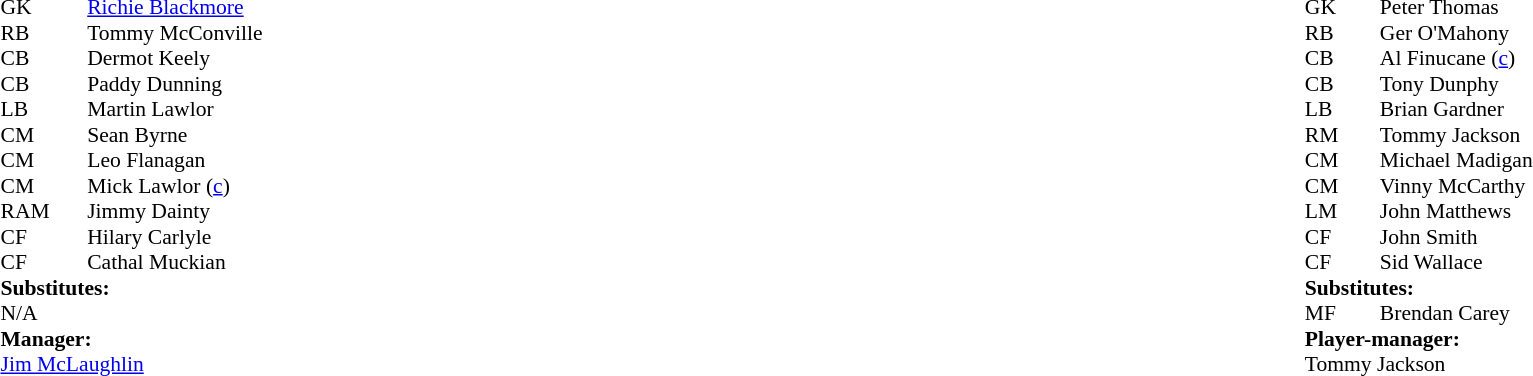<table width="100%">
<tr>
<td valign="top" width="50%"><br><table style="font-size: 90%" cellspacing="0" cellpadding="0">
<tr>
<td colspan="4"></td>
</tr>
<tr>
<th width="25"></th>
<th width="25"></th>
</tr>
<tr>
<td>GK</td>
<td></td>
<td> <a href='#'>Richie Blackmore</a></td>
</tr>
<tr>
<td>RB</td>
<td></td>
<td> Tommy McConville</td>
</tr>
<tr>
<td>CB</td>
<td></td>
<td> Dermot Keely</td>
</tr>
<tr>
<td>CB</td>
<td></td>
<td> Paddy Dunning</td>
</tr>
<tr>
<td>LB</td>
<td></td>
<td> Martin Lawlor</td>
</tr>
<tr>
<td>CM</td>
<td></td>
<td> Sean Byrne</td>
</tr>
<tr>
<td>CM</td>
<td></td>
<td> Leo Flanagan</td>
</tr>
<tr>
<td>CM</td>
<td></td>
<td> Mick Lawlor (<a href='#'>c</a>)</td>
</tr>
<tr>
<td>RAM</td>
<td></td>
<td> Jimmy Dainty</td>
</tr>
<tr>
<td>CF</td>
<td></td>
<td> Hilary Carlyle</td>
</tr>
<tr>
<td>CF</td>
<td></td>
<td> Cathal Muckian</td>
</tr>
<tr>
<td colspan=4><strong>Substitutes:</strong></td>
</tr>
<tr>
<td>N/A</td>
</tr>
<tr>
<td colspan=4><strong>Manager:</strong></td>
</tr>
<tr>
<td colspan="4"> <a href='#'>Jim McLaughlin</a></td>
</tr>
</table>
</td>
<td valign="top"></td>
<td valign="top" width="50%"><br><table style="font-size: 90%" cellspacing="0" cellpadding="0" align="center">
<tr>
<td colspan="4"></td>
</tr>
<tr>
<th width="25"></th>
<th width="25"></th>
</tr>
<tr>
<td>GK</td>
<td></td>
<td> Peter Thomas</td>
</tr>
<tr>
<td>RB</td>
<td></td>
<td> Ger O'Mahony</td>
</tr>
<tr>
<td>CB</td>
<td></td>
<td> Al Finucane (<a href='#'>c</a>)</td>
</tr>
<tr>
<td>CB</td>
<td></td>
<td> Tony Dunphy</td>
</tr>
<tr>
<td>LB</td>
<td></td>
<td> Brian Gardner</td>
</tr>
<tr>
<td>RM</td>
<td></td>
<td> Tommy Jackson</td>
</tr>
<tr>
<td>CM</td>
<td></td>
<td> Michael Madigan</td>
</tr>
<tr>
<td>CM</td>
<td></td>
<td> Vinny McCarthy</td>
</tr>
<tr>
<td>LM</td>
<td></td>
<td> John Matthews</td>
<td></td>
<td></td>
</tr>
<tr>
<td>CF</td>
<td></td>
<td> John Smith</td>
</tr>
<tr>
<td>CF</td>
<td></td>
<td> Sid Wallace</td>
</tr>
<tr>
<td colspan=4><strong>Substitutes:</strong></td>
</tr>
<tr>
<td>MF</td>
<td></td>
<td> Brendan Carey</td>
<td></td>
<td></td>
</tr>
<tr>
<td colspan=4><strong>Player-manager:</strong></td>
</tr>
<tr>
<td colspan="4"> Tommy Jackson</td>
</tr>
</table>
</td>
</tr>
</table>
